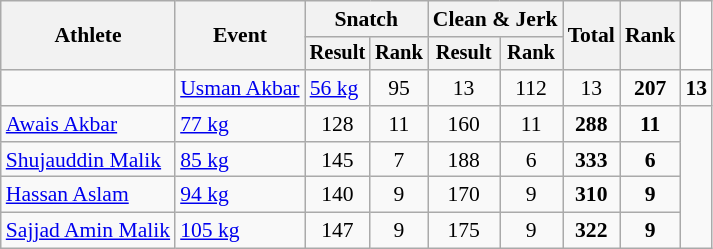<table class=wikitable style=font-size:90%;text-align:center>
<tr>
<th rowspan="2">Athlete</th>
<th rowspan="2">Event</th>
<th colspan="2">Snatch</th>
<th colspan="2">Clean & Jerk</th>
<th rowspan="2">Total</th>
<th rowspan="2">Rank</th>
</tr>
<tr style="font-size:95%">
<th>Result</th>
<th>Rank</th>
<th>Result</th>
<th>Rank</th>
</tr>
<tr>
<td><br></td>
<td align="left"><a href='#'>Usman Akbar</a></td>
<td align="left"><a href='#'>56 kg</a></td>
<td>95</td>
<td>13</td>
<td>112</td>
<td>13</td>
<td><strong>207</strong></td>
<td><strong>13</strong></td>
</tr>
<tr>
<td align="left"><a href='#'>Awais Akbar</a></td>
<td align="left"><a href='#'>77 kg</a></td>
<td>128</td>
<td>11</td>
<td>160</td>
<td>11</td>
<td><strong>288</strong></td>
<td><strong>11</strong></td>
</tr>
<tr>
<td align="left"><a href='#'>Shujauddin Malik</a></td>
<td align="left"><a href='#'>85 kg</a></td>
<td>145</td>
<td>7</td>
<td>188</td>
<td>6</td>
<td><strong>333</strong></td>
<td><strong>6</strong></td>
</tr>
<tr>
<td align="left"><a href='#'>Hassan Aslam</a></td>
<td align="left"><a href='#'>94 kg</a></td>
<td>140</td>
<td>9</td>
<td>170</td>
<td>9</td>
<td><strong>310</strong></td>
<td><strong>9</strong></td>
</tr>
<tr>
<td align="left"><a href='#'>Sajjad Amin Malik</a></td>
<td align="left"><a href='#'>105 kg</a></td>
<td>147</td>
<td>9</td>
<td>175</td>
<td>9</td>
<td><strong>322</strong></td>
<td><strong>9</strong></td>
</tr>
</table>
